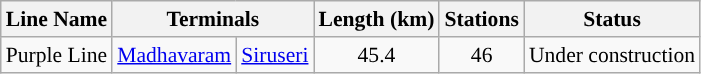<table class="wikitable sortable" style="font-size:90%;">
<tr>
<th>Line Name</th>
<th colspan="2">Terminals</th>
<th>Length (km)</th>
<th>Stations</th>
<th>Status</th>
</tr>
<tr>
<td style="background:#"><span>Purple Line</span></td>
<td><a href='#'>Madhavaram</a></td>
<td><a href='#'>Siruseri</a></td>
<td style="text-align:center;">45.4</td>
<td style="text-align:center">46</td>
<td>Under construction</td>
</tr>
</table>
